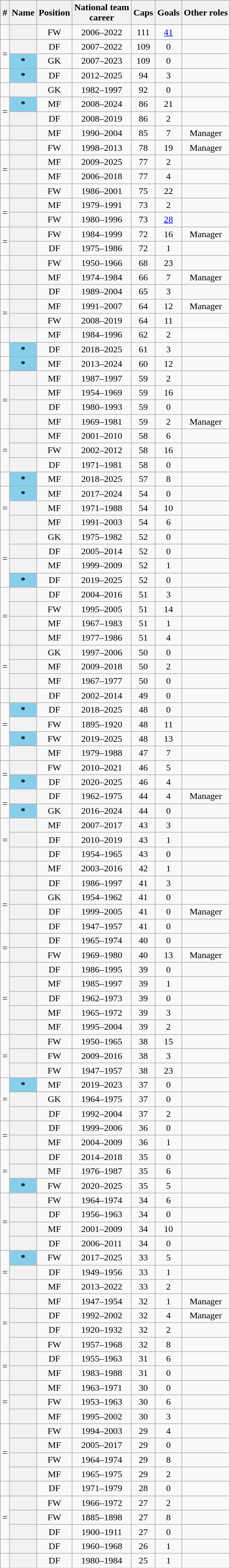<table class="wikitable plainrowheaders sortable" style="text-align: center;">
<tr>
<th scope="col" class="unsortable">#</th>
<th scope="col">Name</th>
<th scope="col">Position</th>
<th scope="col">National team <br> career</th>
<th scope="col">Caps</th>
<th scope="col">Goals</th>
<th scope="col" class="unsortable">Other roles</th>
</tr>
<tr>
<td></td>
<th scope="row"></th>
<td>FW</td>
<td>2006–2022</td>
<td>111</td>
<td><a href='#'>41</a></td>
<td></td>
</tr>
<tr>
<td rowspan=2>=</td>
<th scope="row"></th>
<td>DF</td>
<td>2007–2022</td>
<td>109</td>
<td>0</td>
<td></td>
</tr>
<tr>
<th scope="row" style="background:#87CEEB">*</th>
<td>GK</td>
<td>2007–2023</td>
<td>109</td>
<td>0</td>
<td></td>
</tr>
<tr>
<td></td>
<th scope="row" style="background:#87CEEB">*</th>
<td>DF</td>
<td>2012–2025</td>
<td>94</td>
<td>3</td>
<td></td>
</tr>
<tr>
<td></td>
<th scope="row"></th>
<td>GK</td>
<td>1982–1997</td>
<td>92</td>
<td>0</td>
<td></td>
</tr>
<tr>
<td rowspan=2>=</td>
<th scope="row" style="background:#87CEEB">*</th>
<td>MF</td>
<td>2008–2024</td>
<td>86</td>
<td>21</td>
<td></td>
</tr>
<tr>
<th scope="row"></th>
<td>DF</td>
<td>2008–2019</td>
<td>86</td>
<td>2</td>
<td></td>
</tr>
<tr>
<td></td>
<th scope="row"></th>
<td>MF</td>
<td>1990–2004</td>
<td>85</td>
<td>7</td>
<td>Manager</td>
</tr>
<tr>
<td></td>
<th scope="row"></th>
<td>FW</td>
<td>1998–2013</td>
<td>78</td>
<td>19</td>
<td>Manager</td>
</tr>
<tr>
<td rowspan=2>=</td>
<th scope="row"></th>
<td>MF</td>
<td>2009–2025</td>
<td>77</td>
<td>2</td>
<td></td>
</tr>
<tr>
<th scope="row"></th>
<td>MF</td>
<td>2006–2018</td>
<td>77</td>
<td>4</td>
<td></td>
</tr>
<tr>
<td></td>
<th scope="row"></th>
<td>FW</td>
<td>1986–2001</td>
<td>75</td>
<td>22</td>
<td></td>
</tr>
<tr>
<td rowspan=2>=</td>
<th scope="row"></th>
<td>MF</td>
<td>1979–1991</td>
<td>73</td>
<td>2</td>
<td></td>
</tr>
<tr>
<th scope="row"></th>
<td>FW</td>
<td>1980–1996</td>
<td>73</td>
<td><a href='#'>28</a></td>
<td></td>
</tr>
<tr>
<td rowspan=2>=</td>
<th scope="row"></th>
<td>FW</td>
<td>1984–1999</td>
<td>72</td>
<td>16</td>
<td>Manager</td>
</tr>
<tr>
<th scope="row"></th>
<td>DF</td>
<td>1975–1986</td>
<td>72</td>
<td>1</td>
<td></td>
</tr>
<tr>
<td></td>
<th scope="row"></th>
<td>FW</td>
<td>1950–1966</td>
<td>68</td>
<td>23</td>
<td></td>
</tr>
<tr>
<td></td>
<th scope="row"></th>
<td>MF</td>
<td>1974–1984</td>
<td>66</td>
<td>7</td>
<td>Manager</td>
</tr>
<tr>
<td></td>
<th scope="row"></th>
<td>DF</td>
<td>1989–2004</td>
<td>65</td>
<td>3</td>
<td></td>
</tr>
<tr>
<td rowspan=2>=</td>
<th scope="row"></th>
<td>MF</td>
<td>1991–2007</td>
<td>64</td>
<td>12</td>
<td>Manager</td>
</tr>
<tr>
<th scope="row"></th>
<td>FW</td>
<td>2008–2019</td>
<td>64</td>
<td>11</td>
<td></td>
</tr>
<tr>
<td></td>
<th scope="row"></th>
<td>MF</td>
<td>1984–1996</td>
<td>62</td>
<td>2</td>
<td></td>
</tr>
<tr>
<td></td>
<th scope="row" style="background:#87CEEB">*</th>
<td>DF</td>
<td>2018–2025</td>
<td>61</td>
<td>3</td>
<td></td>
</tr>
<tr>
<td></td>
<th scope="row" style="background:#87CEEB">*</th>
<td>MF</td>
<td>2013–2024</td>
<td>60</td>
<td>12</td>
<td></td>
</tr>
<tr>
<td rowspan=4>=</td>
<th scope="row"></th>
<td>MF</td>
<td>1987–1997</td>
<td>59</td>
<td>2</td>
<td></td>
</tr>
<tr>
<th scope="row"></th>
<td>MF</td>
<td>1954–1969</td>
<td>59</td>
<td>16</td>
<td></td>
</tr>
<tr>
<th scope="row"></th>
<td>DF</td>
<td>1980–1993</td>
<td>59</td>
<td>0</td>
<td></td>
</tr>
<tr>
<th scope="row"></th>
<td>MF</td>
<td>1969–1981</td>
<td>59</td>
<td>2</td>
<td>Manager</td>
</tr>
<tr>
<td rowspan=3>=</td>
<th scope="row"></th>
<td>MF</td>
<td>2001–2010</td>
<td>58</td>
<td>6</td>
<td></td>
</tr>
<tr>
<th scope="row"></th>
<td>FW</td>
<td>2002–2012</td>
<td>58</td>
<td>16</td>
<td></td>
</tr>
<tr>
<th scope="row"></th>
<td>DF</td>
<td>1971–1981</td>
<td>58</td>
<td>0</td>
<td></td>
</tr>
<tr>
<td></td>
<th scope="row" style="background:#87CEEB">*</th>
<td>MF</td>
<td>2018–2025</td>
<td>57</td>
<td>8</td>
<td></td>
</tr>
<tr>
<td rowspan=3>=</td>
<th scope="row" style="background:#87CEEB">*</th>
<td>MF</td>
<td>2017–2024</td>
<td>54</td>
<td>0</td>
<td></td>
</tr>
<tr>
<th scope="row"></th>
<td>MF</td>
<td>1971–1988</td>
<td>54</td>
<td>10</td>
<td></td>
</tr>
<tr>
<th scope="row"></th>
<td>MF</td>
<td>1991–2003</td>
<td>54</td>
<td>6</td>
<td></td>
</tr>
<tr>
<td rowspan=4>=</td>
<th scope="row"></th>
<td>GK</td>
<td>1975–1982</td>
<td>52</td>
<td>0</td>
<td></td>
</tr>
<tr>
<th scope="row"></th>
<td>DF</td>
<td>2005–2014</td>
<td>52</td>
<td>0</td>
<td></td>
</tr>
<tr>
<th scope="row"></th>
<td>MF</td>
<td>1999–2009</td>
<td>52</td>
<td>1</td>
<td></td>
</tr>
<tr>
<th scope="row" style="background:#87CEEB">*</th>
<td>DF</td>
<td>2019–2025</td>
<td>52</td>
<td>0</td>
<td></td>
</tr>
<tr>
<td rowspan=4>=</td>
<th scope="row"></th>
<td>DF</td>
<td>2004–2016</td>
<td>51</td>
<td>3</td>
<td></td>
</tr>
<tr>
<th scope="row"></th>
<td>FW</td>
<td>1995–2005</td>
<td>51</td>
<td>14</td>
<td></td>
</tr>
<tr>
<th scope="row"></th>
<td>MF</td>
<td>1967–1983</td>
<td>51</td>
<td>1</td>
<td></td>
</tr>
<tr>
<th scope="row"></th>
<td>MF</td>
<td>1977–1986</td>
<td>51</td>
<td>4</td>
<td></td>
</tr>
<tr>
<td rowspan=3>=</td>
<th scope="row"></th>
<td>GK</td>
<td>1997–2006</td>
<td>50</td>
<td>0</td>
<td></td>
</tr>
<tr>
<th scope="row"></th>
<td>MF</td>
<td>2009–2018</td>
<td>50</td>
<td>2</td>
<td></td>
</tr>
<tr>
<th scope="row"></th>
<td>MF</td>
<td>1967–1977</td>
<td>50</td>
<td>0</td>
<td></td>
</tr>
<tr>
<td></td>
<th scope="row"></th>
<td>DF</td>
<td>2002–2014</td>
<td>49</td>
<td>0</td>
<td></td>
</tr>
<tr>
<td rowspan=3>=</td>
<th scope="row" style="background:#87CEEB">*</th>
<td>DF</td>
<td>2018–2025</td>
<td>48</td>
<td>0</td>
<td></td>
</tr>
<tr>
<th scope="row"></th>
<td>FW</td>
<td>1895–1920</td>
<td>48</td>
<td>11</td>
<td></td>
</tr>
<tr>
<th scope="row" style="background:#87CEEB">*</th>
<td>FW</td>
<td>2019–2025</td>
<td>48</td>
<td>13</td>
<td></td>
</tr>
<tr>
<td></td>
<th scope="row"></th>
<td>MF</td>
<td>1979–1988</td>
<td>47</td>
<td>7</td>
<td></td>
</tr>
<tr>
<td rowspan=2>=</td>
<th scope="row"></th>
<td>FW</td>
<td>2010–2021</td>
<td>46</td>
<td>5</td>
<td></td>
</tr>
<tr>
<th scope="row" style="background:#87CEEB">*</th>
<td>DF</td>
<td>2020–2025</td>
<td>46</td>
<td>4</td>
<td></td>
</tr>
<tr>
<td rowspan=2>=</td>
<th scope="row"></th>
<td>DF</td>
<td>1962–1975</td>
<td>44</td>
<td>4</td>
<td>Manager</td>
</tr>
<tr>
<th scope="row" style="background:#87CEEB">*</th>
<td>GK</td>
<td>2016–2024</td>
<td>44</td>
<td>0</td>
<td></td>
</tr>
<tr>
<td rowspan=3>=</td>
<th scope="row"></th>
<td>MF</td>
<td>2007–2017</td>
<td>43</td>
<td>3</td>
<td></td>
</tr>
<tr>
<th scope="row"></th>
<td>DF</td>
<td>2010–2019</td>
<td>43</td>
<td>1</td>
<td></td>
</tr>
<tr>
<th scope="row"></th>
<td>DF</td>
<td>1954–1965</td>
<td>43</td>
<td>0</td>
<td></td>
</tr>
<tr>
<td></td>
<th scope="row"></th>
<td>MF</td>
<td>2003–2016</td>
<td>42</td>
<td>1</td>
<td></td>
</tr>
<tr>
<td rowspan=4>=</td>
<th scope="row"></th>
<td>DF</td>
<td>1986–1997</td>
<td>41</td>
<td>3</td>
<td></td>
</tr>
<tr>
<th scope="row"></th>
<td>GK</td>
<td>1954–1962</td>
<td>41</td>
<td>0</td>
<td></td>
</tr>
<tr>
<th scope="row"></th>
<td>DF</td>
<td>1999–2005</td>
<td>41</td>
<td>0</td>
<td>Manager</td>
</tr>
<tr>
<th scope="row"></th>
<td>DF</td>
<td>1947–1957</td>
<td>41</td>
<td>0</td>
<td></td>
</tr>
<tr>
<td rowspan=2>=</td>
<th scope="row"></th>
<td>DF</td>
<td>1965–1974</td>
<td>40</td>
<td>0</td>
<td></td>
</tr>
<tr>
<th scope="row"></th>
<td>FW</td>
<td>1969–1980</td>
<td>40</td>
<td>13</td>
<td>Manager</td>
</tr>
<tr>
<td rowspan=5>=</td>
<th scope="row"></th>
<td>DF</td>
<td>1986–1995</td>
<td>39</td>
<td>0</td>
<td></td>
</tr>
<tr>
<th scope="row"></th>
<td>MF</td>
<td>1985–1997</td>
<td>39</td>
<td>1</td>
<td></td>
</tr>
<tr>
<th scope="row"></th>
<td>DF</td>
<td>1962–1973</td>
<td>39</td>
<td>0</td>
<td></td>
</tr>
<tr>
<th scope="row"></th>
<td>MF</td>
<td>1965–1972</td>
<td>39</td>
<td>3</td>
<td></td>
</tr>
<tr>
<th scope="row"></th>
<td>MF</td>
<td>1995–2004</td>
<td>39</td>
<td>2</td>
<td></td>
</tr>
<tr>
<td rowspan=3>=</td>
<th scope="row"></th>
<td>FW</td>
<td>1950–1965</td>
<td>38</td>
<td>15</td>
<td></td>
</tr>
<tr>
<th scope="row"></th>
<td>FW</td>
<td>2009–2016</td>
<td>38</td>
<td>3</td>
<td></td>
</tr>
<tr>
<th scope="row"></th>
<td>FW</td>
<td>1947–1957</td>
<td>38</td>
<td>23</td>
<td></td>
</tr>
<tr>
<td rowspan=3>=</td>
<th scope="row" style="background:#87CEEB">*</th>
<td>MF</td>
<td>2019–2023</td>
<td>37</td>
<td>0</td>
<td></td>
</tr>
<tr>
<th scope="row"></th>
<td>GK</td>
<td>1964–1975</td>
<td>37</td>
<td>0</td>
<td></td>
</tr>
<tr>
<th scope="row"></th>
<td>DF</td>
<td>1992–2004</td>
<td>37</td>
<td>2</td>
<td></td>
</tr>
<tr>
<td rowspan=2>=</td>
<th scope="row"></th>
<td>DF</td>
<td>1999–2006</td>
<td>36</td>
<td>0</td>
<td></td>
</tr>
<tr>
<th scope="row"></th>
<td>MF</td>
<td>2004–2009</td>
<td>36</td>
<td>1</td>
<td></td>
</tr>
<tr>
<td rowspan=3>=</td>
<th scope="row"></th>
<td>DF</td>
<td>2014–2018</td>
<td>35</td>
<td>0</td>
<td></td>
</tr>
<tr>
<th scope="row"></th>
<td>MF</td>
<td>1976–1987</td>
<td>35</td>
<td>6</td>
<td></td>
</tr>
<tr>
<th scope="row" style="background:#87CEEB">*</th>
<td>FW</td>
<td>2020–2025</td>
<td>35</td>
<td>5</td>
<td></td>
</tr>
<tr>
<td rowspan=4>=</td>
<th scope="row"></th>
<td>FW</td>
<td>1964–1974</td>
<td>34</td>
<td>6</td>
<td></td>
</tr>
<tr>
<th scope="row"></th>
<td>DF</td>
<td>1956–1963</td>
<td>34</td>
<td>0</td>
<td></td>
</tr>
<tr>
<th scope="row"></th>
<td>MF</td>
<td>2001–2009</td>
<td>34</td>
<td>10</td>
<td></td>
</tr>
<tr>
<th scope="row"></th>
<td>DF</td>
<td>2006–2011</td>
<td>34</td>
<td>0</td>
<td></td>
</tr>
<tr>
<td rowspan=3>=</td>
<th scope="row" style="background:#87CEEB">*</th>
<td>FW</td>
<td>2017–2025</td>
<td>33</td>
<td>5</td>
<td></td>
</tr>
<tr>
<th scope="row"></th>
<td>DF</td>
<td>1949–1956</td>
<td>33</td>
<td>1</td>
<td></td>
</tr>
<tr>
<th scope="row"></th>
<td>MF</td>
<td>2013–2022</td>
<td>33</td>
<td>2</td>
<td></td>
</tr>
<tr>
<td rowspan=4>=</td>
<th scope="row"></th>
<td>MF</td>
<td>1947–1954</td>
<td>32</td>
<td>1</td>
<td>Manager</td>
</tr>
<tr>
<th scope="row"></th>
<td>DF</td>
<td>1992–2002</td>
<td>32</td>
<td>4</td>
<td>Manager</td>
</tr>
<tr>
<th scope="row"></th>
<td>DF</td>
<td>1920–1932</td>
<td>32</td>
<td>2</td>
<td></td>
</tr>
<tr>
<th scope="row"></th>
<td>FW</td>
<td>1957–1968</td>
<td>32</td>
<td>8</td>
<td></td>
</tr>
<tr>
<td rowspan=2>=</td>
<th scope="row"></th>
<td>DF</td>
<td>1955–1963</td>
<td>31</td>
<td>6</td>
<td></td>
</tr>
<tr>
<th scope="row"></th>
<td>MF</td>
<td>1983–1988</td>
<td>31</td>
<td>0</td>
<td></td>
</tr>
<tr>
<td rowspan=3>=</td>
<th scope="row"></th>
<td>MF</td>
<td>1963–1971</td>
<td>30</td>
<td>0</td>
<td></td>
</tr>
<tr>
<th scope="row"></th>
<td>FW</td>
<td>1953–1963</td>
<td>30</td>
<td>6</td>
<td></td>
</tr>
<tr>
<th scope="row"></th>
<td>MF</td>
<td>1995–2002</td>
<td>30</td>
<td>3</td>
<td></td>
</tr>
<tr>
<td rowspan=4>=</td>
<th scope="row"></th>
<td>FW</td>
<td>1994–2003</td>
<td>29</td>
<td>4</td>
<td></td>
</tr>
<tr>
<th scope="row"></th>
<td>MF</td>
<td>2005–2017</td>
<td>29</td>
<td>0</td>
<td></td>
</tr>
<tr>
<th scope="row"></th>
<td>FW</td>
<td>1964–1974</td>
<td>29</td>
<td>8</td>
<td></td>
</tr>
<tr>
<th scope="row"></th>
<td>MF</td>
<td>1965–1975</td>
<td>29</td>
<td>2</td>
<td></td>
</tr>
<tr>
<td></td>
<th scope="row"></th>
<td>DF</td>
<td>1971–1979</td>
<td>28</td>
<td>0</td>
<td></td>
</tr>
<tr>
<td rowspan=3>=</td>
<th scope="row"></th>
<td>FW</td>
<td>1966–1972</td>
<td>27</td>
<td>2</td>
<td></td>
</tr>
<tr>
<th scope="row"></th>
<td>FW</td>
<td>1885–1898</td>
<td>27</td>
<td>8</td>
<td></td>
</tr>
<tr>
<th scope="row"></th>
<td>DF</td>
<td>1900–1911</td>
<td>27</td>
<td>0</td>
<td></td>
</tr>
<tr>
<td></td>
<th scope="row"></th>
<td>DF</td>
<td>1960–1968</td>
<td>26</td>
<td>1</td>
<td></td>
</tr>
<tr>
<td></td>
<th scope="row"></th>
<td>DF</td>
<td>1980–1984</td>
<td>25</td>
<td>1</td>
<td></td>
</tr>
</table>
